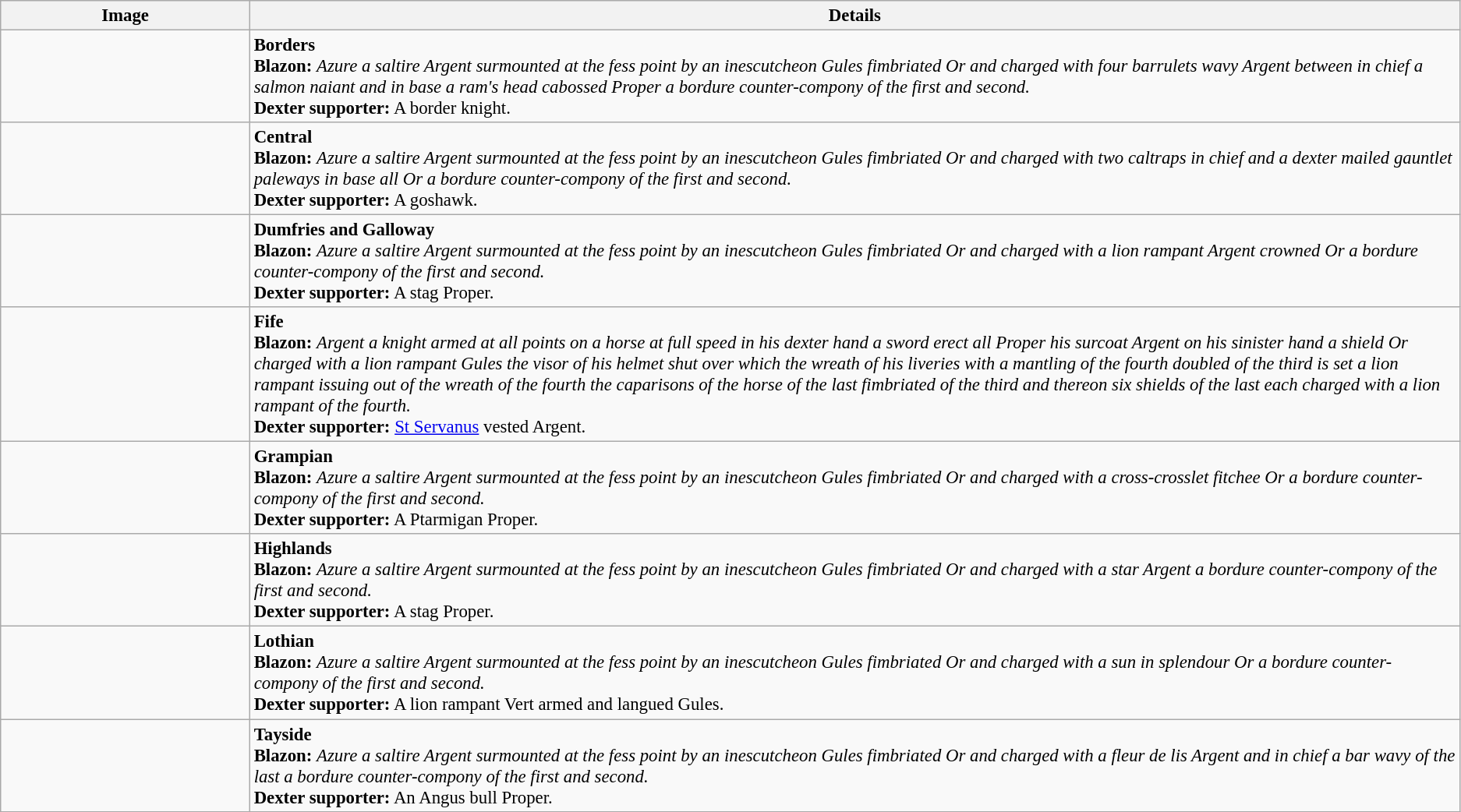<table class=wikitable style=font-size:95%>
<tr style="vertical-align:top; text-align:center;">
<th style="width:206px;">Image</th>
<th>Details</th>
</tr>
<tr valign=top>
<td align=center></td>
<td><strong>Borders</strong><br><strong>Blazon:</strong> <em>Azure a saltire Argent surmounted at the fess point by an inescutcheon Gules fimbriated Or and charged with four barrulets wavy Argent between in chief a salmon naiant and in base a ram's head cabossed Proper a bordure counter-compony of the first and second.</em><br>
<strong>Dexter supporter:</strong> A border knight.</td>
</tr>
<tr valign=top>
<td align=center></td>
<td><strong>Central</strong><br><strong>Blazon:</strong> <em>Azure a saltire Argent surmounted at the fess point by an inescutcheon Gules fimbriated Or and charged with two caltraps in chief and a dexter mailed gauntlet paleways in base all Or a bordure counter-compony of the first and second.</em><br>
<strong>Dexter supporter:</strong> A goshawk.</td>
</tr>
<tr valign=top>
<td align=center></td>
<td><strong>Dumfries and Galloway</strong><br><strong>Blazon:</strong> <em>Azure a saltire Argent surmounted at the fess point by an inescutcheon Gules fimbriated Or and charged with a lion rampant Argent crowned Or a bordure counter-compony of the first and second.</em><br>
<strong>Dexter supporter:</strong> A stag Proper.</td>
</tr>
<tr valign=top>
<td align=center></td>
<td><strong>Fife</strong><br><strong>Blazon:</strong> <em>Argent a knight armed at all points on a horse at full speed in his dexter hand a sword erect all Proper his surcoat Argent on his sinister hand a shield Or charged with a lion rampant Gules the visor of his helmet shut over which the wreath of his liveries with a mantling of the fourth doubled of the third is set a lion rampant issuing out of the wreath of the fourth the caparisons of the horse of the last fimbriated of the third and thereon six shields of the last each charged with a lion rampant of the fourth.</em><br>
<strong>Dexter supporter:</strong> <a href='#'>St Servanus</a> vested Argent.</td>
</tr>
<tr valign=top>
<td align=center></td>
<td><strong>Grampian</strong><br><strong>Blazon:</strong> <em>Azure a saltire Argent surmounted at the fess point by an inescutcheon Gules fimbriated Or and charged with a cross-crosslet fitchee Or a bordure counter-compony of the first and second.</em><br>
<strong>Dexter supporter:</strong> A Ptarmigan Proper.</td>
</tr>
<tr valign=top>
<td align=center></td>
<td><strong>Highlands</strong><br><strong>Blazon:</strong> <em>Azure a saltire Argent surmounted at the fess point by an inescutcheon Gules fimbriated Or and charged with a star Argent a bordure counter-compony of the first and second.</em><br>
<strong>Dexter supporter:</strong> A stag Proper.</td>
</tr>
<tr valign=top>
<td align=center></td>
<td><strong>Lothian</strong><br><strong>Blazon:</strong> <em>Azure a saltire Argent surmounted at the fess point by an inescutcheon Gules fimbriated Or and charged with a sun in splendour Or a bordure counter-compony of the first and second.</em><br>
<strong>Dexter supporter:</strong> A lion rampant Vert armed and langued Gules.</td>
</tr>
<tr valign=top>
<td align=center></td>
<td><strong>Tayside</strong><br><strong>Blazon:</strong> <em>Azure a saltire Argent surmounted at the fess point by an inescutcheon Gules fimbriated Or and charged with a fleur de lis Argent and in chief a bar wavy of the last a bordure counter-compony of the first and second.</em><br>
<strong>Dexter supporter:</strong> An Angus bull Proper.</td>
</tr>
</table>
